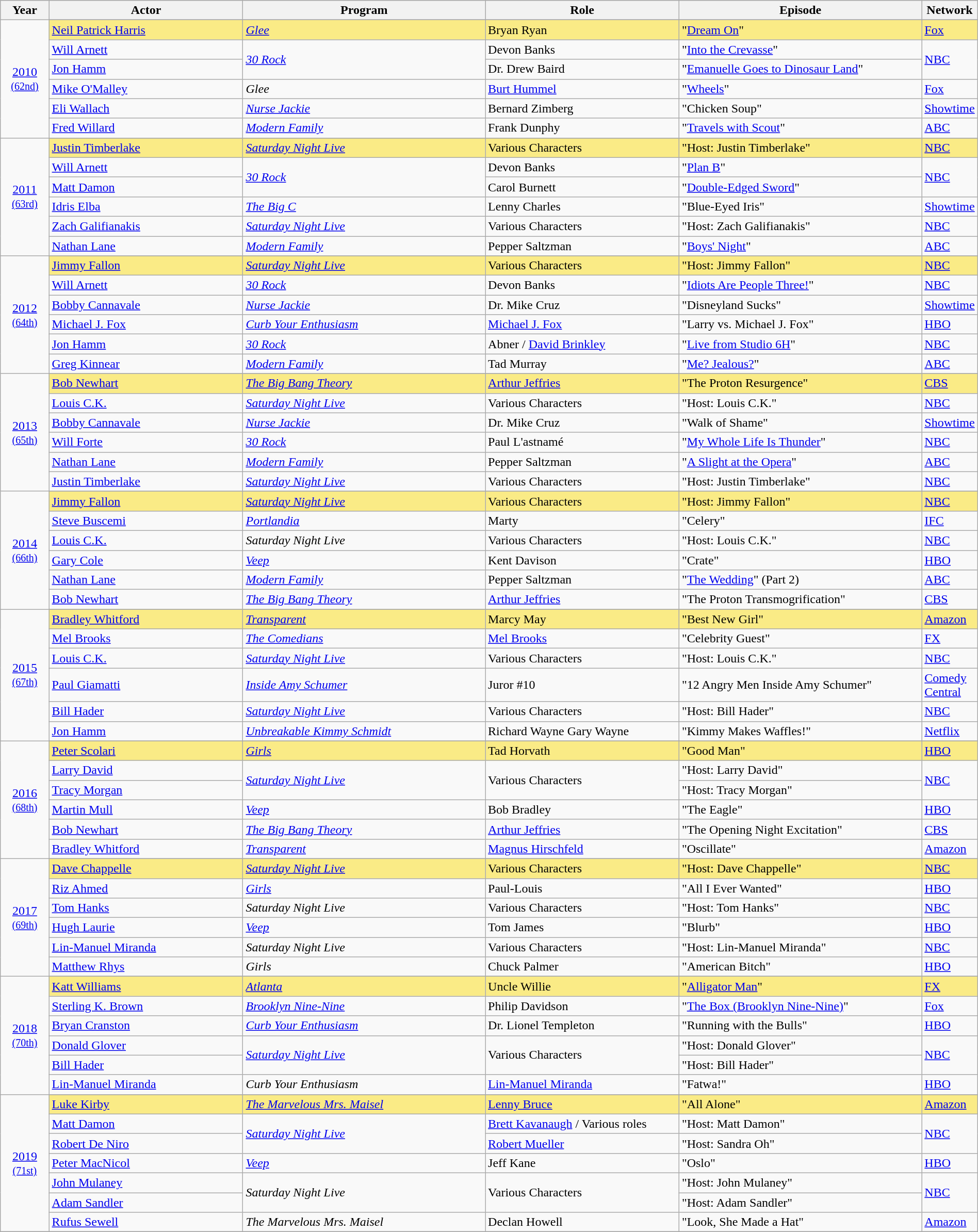<table class="wikitable" style="width:100%">
<tr bgcolor="#bebebe">
<th style="width:5%;">Year</th>
<th style="width:20%;">Actor</th>
<th style="width:25%;">Program</th>
<th style="width:20%;">Role</th>
<th style="width:25%;">Episode</th>
<th style="width:5%;">Network</th>
</tr>
<tr>
<td rowspan=7 style="text-align:center"><a href='#'>2010</a><br><small><a href='#'>(62nd)</a></small><br></td>
</tr>
<tr style="background:#FAEB86">
<td><a href='#'>Neil Patrick Harris</a></td>
<td><em><a href='#'>Glee</a></em></td>
<td>Bryan Ryan</td>
<td>"<a href='#'>Dream On</a>"</td>
<td><a href='#'>Fox</a></td>
</tr>
<tr>
<td><a href='#'>Will Arnett</a></td>
<td rowspan=2><em><a href='#'>30 Rock</a></em></td>
<td>Devon Banks</td>
<td>"<a href='#'>Into the Crevasse</a>"</td>
<td rowspan=2><a href='#'>NBC</a></td>
</tr>
<tr>
<td><a href='#'>Jon Hamm</a></td>
<td>Dr. Drew Baird</td>
<td>"<a href='#'>Emanuelle Goes to Dinosaur Land</a>"</td>
</tr>
<tr>
<td><a href='#'>Mike O'Malley</a></td>
<td><em>Glee</em></td>
<td><a href='#'>Burt Hummel</a></td>
<td>"<a href='#'>Wheels</a>"</td>
<td><a href='#'>Fox</a></td>
</tr>
<tr>
<td><a href='#'>Eli Wallach</a></td>
<td><em><a href='#'>Nurse Jackie</a></em></td>
<td>Bernard Zimberg</td>
<td>"Chicken Soup"</td>
<td><a href='#'>Showtime</a></td>
</tr>
<tr>
<td><a href='#'>Fred Willard</a></td>
<td><em><a href='#'>Modern Family</a></em></td>
<td>Frank Dunphy</td>
<td>"<a href='#'>Travels with Scout</a>"</td>
<td><a href='#'>ABC</a></td>
</tr>
<tr>
<td rowspan=7 style="text-align:center"><a href='#'>2011</a><br><small><a href='#'>(63rd)</a></small><br></td>
</tr>
<tr style="background:#FAEB86">
<td><a href='#'>Justin Timberlake</a></td>
<td><em><a href='#'>Saturday Night Live</a></em></td>
<td>Various Characters</td>
<td>"Host: Justin Timberlake"</td>
<td><a href='#'>NBC</a></td>
</tr>
<tr>
<td><a href='#'>Will Arnett</a></td>
<td rowspan=2><em><a href='#'>30 Rock</a></em></td>
<td>Devon Banks</td>
<td>"<a href='#'>Plan B</a>"</td>
<td rowspan=2><a href='#'>NBC</a></td>
</tr>
<tr>
<td><a href='#'>Matt Damon</a></td>
<td>Carol Burnett</td>
<td>"<a href='#'>Double-Edged Sword</a>"</td>
</tr>
<tr>
<td><a href='#'>Idris Elba</a></td>
<td><em><a href='#'>The Big C</a></em></td>
<td>Lenny Charles</td>
<td>"Blue-Eyed Iris"</td>
<td><a href='#'>Showtime</a></td>
</tr>
<tr>
<td><a href='#'>Zach Galifianakis</a></td>
<td><em><a href='#'>Saturday Night Live</a></em></td>
<td>Various Characters</td>
<td>"Host: Zach Galifianakis"</td>
<td><a href='#'>NBC</a></td>
</tr>
<tr>
<td><a href='#'>Nathan Lane</a></td>
<td><em><a href='#'>Modern Family</a></em></td>
<td>Pepper Saltzman</td>
<td>"<a href='#'>Boys' Night</a>"</td>
<td><a href='#'>ABC</a></td>
</tr>
<tr>
<td rowspan=7 style="text-align:center"><a href='#'>2012</a><br><small><a href='#'>(64th)</a></small><br></td>
</tr>
<tr style="background:#FAEB86">
<td><a href='#'>Jimmy Fallon</a></td>
<td><em><a href='#'>Saturday Night Live</a></em></td>
<td>Various Characters</td>
<td>"Host: Jimmy Fallon"</td>
<td><a href='#'>NBC</a></td>
</tr>
<tr>
<td><a href='#'>Will Arnett</a></td>
<td><em><a href='#'>30 Rock</a></em></td>
<td>Devon Banks</td>
<td>"<a href='#'>Idiots Are People Three!</a>"</td>
<td><a href='#'>NBC</a></td>
</tr>
<tr>
<td><a href='#'>Bobby Cannavale</a></td>
<td><em><a href='#'>Nurse Jackie</a></em></td>
<td>Dr. Mike Cruz</td>
<td>"Disneyland Sucks"</td>
<td><a href='#'>Showtime</a></td>
</tr>
<tr>
<td><a href='#'>Michael J. Fox</a></td>
<td><em><a href='#'>Curb Your Enthusiasm</a></em></td>
<td><a href='#'>Michael J. Fox</a></td>
<td>"Larry vs. Michael J. Fox"</td>
<td><a href='#'>HBO</a></td>
</tr>
<tr>
<td><a href='#'>Jon Hamm</a></td>
<td><em><a href='#'>30 Rock</a></em></td>
<td>Abner / <a href='#'>David Brinkley</a></td>
<td>"<a href='#'>Live from Studio 6H</a>"</td>
<td><a href='#'>NBC</a></td>
</tr>
<tr>
<td><a href='#'>Greg Kinnear</a></td>
<td><em><a href='#'>Modern Family</a></em></td>
<td>Tad Murray</td>
<td>"<a href='#'>Me? Jealous?</a>"</td>
<td><a href='#'>ABC</a></td>
</tr>
<tr>
<td rowspan=7 style="text-align:center"><a href='#'>2013</a><br><small><a href='#'>(65th)</a></small><br></td>
</tr>
<tr style="background:#FAEB86">
<td><a href='#'>Bob Newhart</a></td>
<td><em><a href='#'>The Big Bang Theory</a></em></td>
<td><a href='#'>Arthur Jeffries</a></td>
<td>"The Proton Resurgence"</td>
<td><a href='#'>CBS</a></td>
</tr>
<tr>
<td><a href='#'>Louis C.K.</a></td>
<td><em><a href='#'>Saturday Night Live</a></em></td>
<td>Various Characters</td>
<td>"Host: Louis C.K."</td>
<td><a href='#'>NBC</a></td>
</tr>
<tr>
<td><a href='#'>Bobby Cannavale</a></td>
<td><em><a href='#'>Nurse Jackie</a></em></td>
<td>Dr. Mike Cruz</td>
<td>"Walk of Shame"</td>
<td><a href='#'>Showtime</a></td>
</tr>
<tr>
<td><a href='#'>Will Forte</a></td>
<td><em><a href='#'>30 Rock</a></em></td>
<td>Paul L'astnamé</td>
<td>"<a href='#'>My Whole Life Is Thunder</a>"</td>
<td><a href='#'>NBC</a></td>
</tr>
<tr>
<td><a href='#'>Nathan Lane</a></td>
<td><em><a href='#'>Modern Family</a></em></td>
<td>Pepper Saltzman</td>
<td>"<a href='#'>A Slight at the Opera</a>"</td>
<td><a href='#'>ABC</a></td>
</tr>
<tr>
<td><a href='#'>Justin Timberlake</a></td>
<td><em><a href='#'>Saturday Night Live</a></em></td>
<td>Various Characters</td>
<td>"Host: Justin Timberlake"</td>
<td><a href='#'>NBC</a></td>
</tr>
<tr>
<td rowspan=7 style="text-align:center"><a href='#'>2014</a><br><small><a href='#'>(66th)</a></small><br></td>
</tr>
<tr style="background:#FAEB86">
<td><a href='#'>Jimmy Fallon</a></td>
<td><em><a href='#'>Saturday Night Live</a></em></td>
<td>Various Characters</td>
<td>"Host: Jimmy Fallon"</td>
<td><a href='#'>NBC</a></td>
</tr>
<tr>
<td><a href='#'>Steve Buscemi</a></td>
<td><em><a href='#'>Portlandia</a></em></td>
<td>Marty</td>
<td>"Celery"</td>
<td><a href='#'>IFC</a></td>
</tr>
<tr>
<td><a href='#'>Louis C.K.</a></td>
<td><em>Saturday Night Live</em></td>
<td>Various Characters</td>
<td>"Host: Louis C.K."</td>
<td><a href='#'>NBC</a></td>
</tr>
<tr>
<td><a href='#'>Gary Cole</a></td>
<td><em><a href='#'>Veep</a></em></td>
<td>Kent Davison</td>
<td>"Crate"</td>
<td><a href='#'>HBO</a></td>
</tr>
<tr>
<td><a href='#'>Nathan Lane</a></td>
<td><em><a href='#'>Modern Family</a></em></td>
<td>Pepper Saltzman</td>
<td>"<a href='#'>The Wedding</a>" (Part 2)</td>
<td><a href='#'>ABC</a></td>
</tr>
<tr>
<td><a href='#'>Bob Newhart</a></td>
<td><em><a href='#'>The Big Bang Theory</a></em></td>
<td><a href='#'>Arthur Jeffries</a></td>
<td>"The Proton Transmogrification"</td>
<td><a href='#'>CBS</a></td>
</tr>
<tr>
<td rowspan=7 style="text-align:center"><a href='#'>2015</a><br><small><a href='#'>(67th)</a></small><br></td>
</tr>
<tr style="background:#FAEB86">
<td><a href='#'>Bradley Whitford</a></td>
<td><em><a href='#'>Transparent</a></em></td>
<td>Marcy May</td>
<td>"Best New Girl"</td>
<td><a href='#'>Amazon</a></td>
</tr>
<tr>
<td><a href='#'>Mel Brooks</a></td>
<td><em><a href='#'>The Comedians</a></em></td>
<td><a href='#'>Mel Brooks</a></td>
<td>"Celebrity Guest"</td>
<td><a href='#'>FX</a></td>
</tr>
<tr>
<td><a href='#'>Louis C.K.</a></td>
<td><em><a href='#'>Saturday Night Live</a></em></td>
<td>Various Characters</td>
<td>"Host: Louis C.K."</td>
<td><a href='#'>NBC</a></td>
</tr>
<tr>
<td><a href='#'>Paul Giamatti</a></td>
<td><em><a href='#'>Inside Amy Schumer</a></em></td>
<td>Juror #10</td>
<td>"12 Angry Men Inside Amy Schumer"</td>
<td><a href='#'>Comedy Central</a></td>
</tr>
<tr>
<td><a href='#'>Bill Hader</a></td>
<td><em><a href='#'>Saturday Night Live</a></em></td>
<td>Various Characters</td>
<td>"Host: Bill Hader"</td>
<td><a href='#'>NBC</a></td>
</tr>
<tr>
<td><a href='#'>Jon Hamm</a></td>
<td><em><a href='#'>Unbreakable Kimmy Schmidt</a></em></td>
<td>Richard Wayne Gary Wayne</td>
<td>"Kimmy Makes Waffles!"</td>
<td><a href='#'>Netflix</a></td>
</tr>
<tr>
<td rowspan=7 style="text-align:center"><a href='#'>2016</a><br><small><a href='#'>(68th)</a></small><br></td>
</tr>
<tr style="background:#FAEB86">
<td><a href='#'>Peter Scolari</a></td>
<td><em><a href='#'>Girls</a></em></td>
<td>Tad Horvath</td>
<td>"Good Man"</td>
<td><a href='#'>HBO</a></td>
</tr>
<tr>
<td><a href='#'>Larry David</a></td>
<td rowspan=2><em><a href='#'>Saturday Night Live</a></em></td>
<td rowspan=2>Various Characters</td>
<td>"Host: Larry David"</td>
<td rowspan=2><a href='#'>NBC</a></td>
</tr>
<tr>
<td><a href='#'>Tracy Morgan</a></td>
<td>"Host: Tracy Morgan"</td>
</tr>
<tr>
<td><a href='#'>Martin Mull</a></td>
<td><em><a href='#'>Veep</a></em></td>
<td>Bob Bradley</td>
<td>"The Eagle"</td>
<td><a href='#'>HBO</a></td>
</tr>
<tr>
<td><a href='#'>Bob Newhart</a></td>
<td><em><a href='#'>The Big Bang Theory</a></em></td>
<td><a href='#'>Arthur Jeffries</a></td>
<td>"The Opening Night Excitation"</td>
<td><a href='#'>CBS</a></td>
</tr>
<tr>
<td><a href='#'>Bradley Whitford</a></td>
<td><em><a href='#'>Transparent</a></em></td>
<td><a href='#'>Magnus Hirschfeld</a></td>
<td>"Oscillate"</td>
<td><a href='#'>Amazon</a></td>
</tr>
<tr>
<td rowspan=7 style="text-align:center"><a href='#'>2017</a><br><small><a href='#'>(69th)</a></small><br></td>
</tr>
<tr style="background:#FAEB86" colspan="5">
<td><a href='#'>Dave Chappelle</a></td>
<td><em><a href='#'>Saturday Night Live</a></em></td>
<td>Various Characters</td>
<td>"Host: Dave Chappelle"</td>
<td><a href='#'>NBC</a></td>
</tr>
<tr>
<td><a href='#'>Riz Ahmed</a></td>
<td><em><a href='#'>Girls</a></em></td>
<td>Paul-Louis</td>
<td>"All I Ever Wanted"</td>
<td><a href='#'>HBO</a></td>
</tr>
<tr>
<td><a href='#'>Tom Hanks</a></td>
<td><em>Saturday Night Live</em></td>
<td>Various Characters</td>
<td>"Host: Tom Hanks"</td>
<td><a href='#'>NBC</a></td>
</tr>
<tr>
<td><a href='#'>Hugh Laurie</a></td>
<td><em><a href='#'>Veep</a></em></td>
<td>Tom James</td>
<td>"Blurb"</td>
<td><a href='#'>HBO</a></td>
</tr>
<tr>
<td><a href='#'>Lin-Manuel Miranda</a></td>
<td><em>Saturday Night Live</em></td>
<td>Various Characters</td>
<td>"Host: Lin-Manuel Miranda"</td>
<td><a href='#'>NBC</a></td>
</tr>
<tr>
<td><a href='#'>Matthew Rhys</a></td>
<td><em>Girls</em></td>
<td>Chuck Palmer</td>
<td>"American Bitch"</td>
<td><a href='#'>HBO</a></td>
</tr>
<tr>
<td rowspan=7 style="text-align:center"><a href='#'>2018</a><br><small><a href='#'>(70th)</a></small><br></td>
</tr>
<tr style="background:#FAEB86">
<td><a href='#'>Katt Williams</a></td>
<td><em><a href='#'>Atlanta</a></em></td>
<td>Uncle Willie</td>
<td>"<a href='#'>Alligator Man</a>"</td>
<td><a href='#'>FX</a></td>
</tr>
<tr>
<td><a href='#'>Sterling K. Brown</a></td>
<td><em><a href='#'>Brooklyn Nine-Nine</a></em></td>
<td>Philip Davidson</td>
<td>"<a href='#'>The Box (Brooklyn Nine-Nine)</a>"</td>
<td><a href='#'>Fox</a></td>
</tr>
<tr>
<td><a href='#'>Bryan Cranston</a></td>
<td><em><a href='#'>Curb Your Enthusiasm</a></em></td>
<td>Dr. Lionel Templeton</td>
<td>"Running with the Bulls"</td>
<td><a href='#'>HBO</a></td>
</tr>
<tr>
<td><a href='#'>Donald Glover</a></td>
<td rowspan="2"><em><a href='#'>Saturday Night Live</a></em></td>
<td rowspan="2">Various Characters</td>
<td>"Host: Donald Glover"</td>
<td rowspan="2"><a href='#'>NBC</a></td>
</tr>
<tr>
<td><a href='#'>Bill Hader</a></td>
<td>"Host: Bill Hader"</td>
</tr>
<tr>
<td><a href='#'>Lin-Manuel Miranda</a></td>
<td><em>Curb Your Enthusiasm</em></td>
<td><a href='#'>Lin-Manuel Miranda</a></td>
<td>"Fatwa!"</td>
<td><a href='#'>HBO</a></td>
</tr>
<tr>
<td rowspan=8 style="text-align:center"><a href='#'>2019</a><br><small><a href='#'>(71st)</a></small><br></td>
</tr>
<tr style="background:#FAEB86">
<td><a href='#'>Luke Kirby</a></td>
<td><em><a href='#'>The Marvelous Mrs. Maisel</a></em></td>
<td><a href='#'>Lenny Bruce</a></td>
<td>"All Alone"</td>
<td><a href='#'>Amazon</a></td>
</tr>
<tr>
<td><a href='#'>Matt Damon</a></td>
<td rowspan="2"><em><a href='#'>Saturday Night Live</a></em></td>
<td><a href='#'>Brett Kavanaugh</a> / Various roles</td>
<td>"Host: Matt Damon"</td>
<td rowspan="2"><a href='#'>NBC</a></td>
</tr>
<tr>
<td><a href='#'>Robert De Niro</a></td>
<td><a href='#'>Robert Mueller</a></td>
<td>"Host: Sandra Oh"</td>
</tr>
<tr>
<td><a href='#'>Peter MacNicol</a></td>
<td><em><a href='#'>Veep</a></em></td>
<td>Jeff Kane</td>
<td>"Oslo"</td>
<td><a href='#'>HBO</a></td>
</tr>
<tr>
<td><a href='#'>John Mulaney</a></td>
<td rowspan="2"><em>Saturday Night Live</em></td>
<td rowspan="2">Various Characters</td>
<td>"Host: John Mulaney"</td>
<td rowspan="2"><a href='#'>NBC</a></td>
</tr>
<tr>
<td><a href='#'>Adam Sandler</a></td>
<td>"Host: Adam Sandler"</td>
</tr>
<tr>
<td><a href='#'>Rufus Sewell</a></td>
<td><em>The Marvelous Mrs. Maisel</em></td>
<td>Declan Howell</td>
<td>"Look, She Made a Hat"</td>
<td><a href='#'>Amazon</a></td>
</tr>
<tr>
</tr>
</table>
